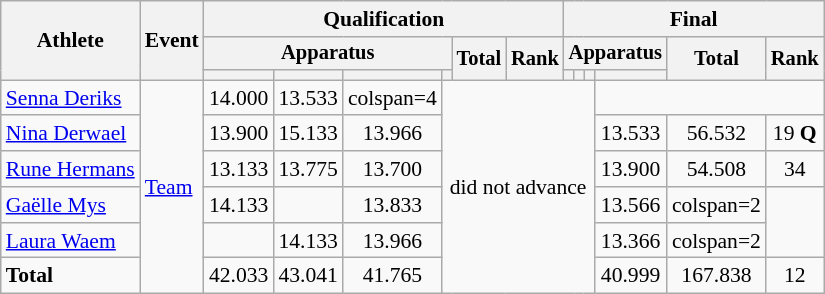<table class="wikitable" style="font-size:90%">
<tr>
<th rowspan=3>Athlete</th>
<th rowspan=3>Event</th>
<th colspan=6>Qualification</th>
<th colspan=6>Final</th>
</tr>
<tr style="font-size:95%">
<th colspan=4>Apparatus</th>
<th rowspan=2>Total</th>
<th rowspan=2>Rank</th>
<th colspan=4>Apparatus</th>
<th rowspan=2>Total</th>
<th rowspan=2>Rank</th>
</tr>
<tr style="font-size:95%">
<th></th>
<th></th>
<th></th>
<th></th>
<th></th>
<th></th>
<th></th>
<th></th>
</tr>
<tr align=center>
<td align=left><a href='#'>Senna Deriks</a></td>
<td align=left rowspan=6><a href='#'>Team</a></td>
<td>14.000</td>
<td>13.533</td>
<td>colspan=4 </td>
<td rowspan=6 colspan=6>did not advance</td>
</tr>
<tr align=center>
<td align=left><a href='#'>Nina Derwael</a></td>
<td>13.900</td>
<td>15.133</td>
<td>13.966</td>
<td>13.533</td>
<td>56.532</td>
<td>19 <strong>Q</strong></td>
</tr>
<tr align=center>
<td align=left><a href='#'>Rune Hermans</a></td>
<td>13.133</td>
<td>13.775</td>
<td>13.700</td>
<td>13.900</td>
<td>54.508</td>
<td>34</td>
</tr>
<tr align=center>
<td align=left><a href='#'>Gaëlle Mys</a></td>
<td>14.133</td>
<td></td>
<td>13.833</td>
<td>13.566</td>
<td>colspan=2 </td>
</tr>
<tr align=center>
<td align=left><a href='#'>Laura Waem</a></td>
<td></td>
<td>14.133</td>
<td>13.966</td>
<td>13.366</td>
<td>colspan=2 </td>
</tr>
<tr align=center>
<td align=left><strong>Total</strong></td>
<td>42.033</td>
<td>43.041</td>
<td>41.765</td>
<td>40.999</td>
<td>167.838</td>
<td>12</td>
</tr>
</table>
